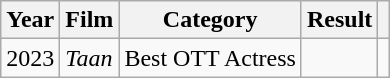<table class="wikitable">
<tr>
<th>Year</th>
<th>Film</th>
<th>Category</th>
<th>Result</th>
<th></th>
</tr>
<tr>
<td>2023</td>
<td><em>Taan</em></td>
<td>Best OTT Actress</td>
<td></td>
<td></td>
</tr>
</table>
